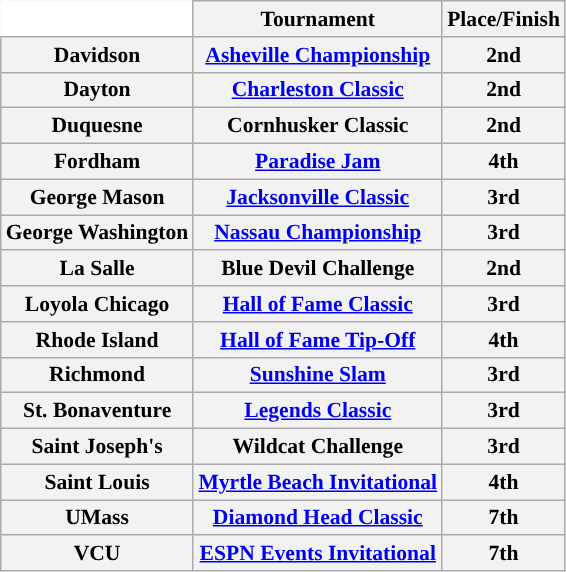<table class="wikitable" style="white-space:nowrap; font-size:90%;">
<tr>
<td style="background:white; border-top-style:hidden; border-left-style:hidden;"></td>
<th>Tournament</th>
<th>Place/Finish</th>
</tr>
<tr style="text-align:center;">
<th>Davidson</th>
<th><a href='#'>Asheville Championship</a></th>
<th>2nd</th>
</tr>
<tr style="text-align:center;">
<th>Dayton</th>
<th><a href='#'>Charleston Classic</a></th>
<th>2nd</th>
</tr>
<tr style="text-align:center;">
<th>Duquesne</th>
<th>Cornhusker Classic</th>
<th>2nd</th>
</tr>
<tr style="text-align:center;">
<th>Fordham</th>
<th><a href='#'>Paradise Jam</a></th>
<th>4th</th>
</tr>
<tr style="text-align:center;">
<th>George Mason</th>
<th><a href='#'>Jacksonville Classic</a></th>
<th>3rd</th>
</tr>
<tr style="text-align:center;">
<th>George Washington</th>
<th><a href='#'>Nassau Championship</a></th>
<th>3rd</th>
</tr>
<tr style="text-align:center;">
<th>La Salle</th>
<th>Blue Devil Challenge</th>
<th>2nd</th>
</tr>
<tr style="text-align:center;">
<th>Loyola Chicago</th>
<th><a href='#'>Hall of Fame Classic</a></th>
<th>3rd</th>
</tr>
<tr style="text-align:center;">
<th>Rhode Island</th>
<th><a href='#'>Hall of Fame Tip-Off</a></th>
<th>4th</th>
</tr>
<tr style="text-align:center;">
<th>Richmond</th>
<th><a href='#'>Sunshine Slam</a></th>
<th>3rd</th>
</tr>
<tr style="text-align:center;">
<th>St. Bonaventure</th>
<th><a href='#'>Legends Classic</a></th>
<th>3rd</th>
</tr>
<tr style="text-align:center;">
<th>Saint Joseph's</th>
<th>Wildcat Challenge</th>
<th>3rd</th>
</tr>
<tr style="text-align:center;">
<th>Saint Louis</th>
<th><a href='#'>Myrtle Beach Invitational</a></th>
<th>4th</th>
</tr>
<tr style="text-align:center;">
<th>UMass</th>
<th><a href='#'>Diamond Head Classic</a></th>
<th>7th</th>
</tr>
<tr style="text-align:center;">
<th>VCU</th>
<th><a href='#'>ESPN Events Invitational</a></th>
<th>7th</th>
</tr>
</table>
